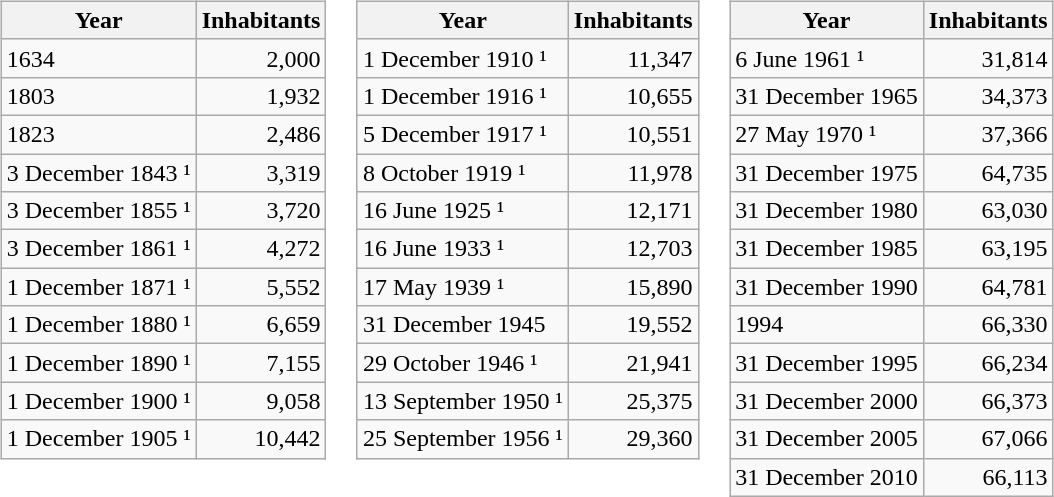<table>
<tr>
<td valign="top"><br><table class="wikitable">
<tr>
<th>Year</th>
<th>Inhabitants</th>
</tr>
<tr ---->
<td>1634</td>
<td align="right">2,000</td>
</tr>
<tr ---->
<td>1803</td>
<td align="right">1,932</td>
</tr>
<tr ---->
<td>1823</td>
<td align="right">2,486</td>
</tr>
<tr ---->
<td>3 December 1843 ¹</td>
<td align="right">3,319</td>
</tr>
<tr ---->
<td>3 December 1855 ¹</td>
<td align="right">3,720</td>
</tr>
<tr ---->
<td>3 December 1861 ¹</td>
<td align="right">4,272</td>
</tr>
<tr ---->
<td>1 December 1871 ¹</td>
<td align="right">5,552</td>
</tr>
<tr ---->
<td>1 December 1880 ¹</td>
<td align="right">6,659</td>
</tr>
<tr ---->
<td>1 December 1890 ¹</td>
<td align="right">7,155</td>
</tr>
<tr ---->
<td>1 December 1900 ¹</td>
<td align="right">9,058</td>
</tr>
<tr ---->
<td>1 December 1905 ¹</td>
<td align="right">10,442</td>
</tr>
</table>
</td>
<td valign="top"><br><table class="wikitable">
<tr>
<th>Year</th>
<th>Inhabitants</th>
</tr>
<tr ---->
<td>1 December 1910 ¹</td>
<td align="right">11,347</td>
</tr>
<tr ---->
<td>1 December 1916 ¹</td>
<td align="right">10,655</td>
</tr>
<tr ---->
<td>5 December 1917 ¹</td>
<td align="right">10,551</td>
</tr>
<tr ---->
<td>8 October 1919 ¹</td>
<td align="right">11,978</td>
</tr>
<tr ---->
<td>16 June 1925 ¹</td>
<td align="right">12,171</td>
</tr>
<tr ---->
<td>16 June 1933 ¹</td>
<td align="right">12,703</td>
</tr>
<tr ---->
<td>17 May 1939 ¹</td>
<td align="right">15,890</td>
</tr>
<tr ---->
<td>31 December 1945</td>
<td align="right">19,552</td>
</tr>
<tr ---->
<td>29 October 1946 ¹</td>
<td align="right">21,941</td>
</tr>
<tr ---->
<td>13 September 1950 ¹</td>
<td align="right">25,375</td>
</tr>
<tr ---->
<td>25 September 1956 ¹</td>
<td align="right">29,360</td>
</tr>
</table>
</td>
<td valign="top"><br><table class="wikitable">
<tr>
<th>Year</th>
<th>Inhabitants</th>
</tr>
<tr ---->
<td>6 June 1961 ¹</td>
<td align="right">31,814</td>
</tr>
<tr ---->
<td>31 December 1965</td>
<td align="right">34,373</td>
</tr>
<tr ---->
<td>27 May 1970 ¹</td>
<td align="right">37,366</td>
</tr>
<tr ---->
<td>31 December 1975</td>
<td align="right">64,735</td>
</tr>
<tr ---->
<td>31 December 1980</td>
<td align="right">63,030</td>
</tr>
<tr ---->
<td>31 December 1985</td>
<td align="right">63,195</td>
</tr>
<tr ---->
<td>31 December 1990</td>
<td align="right">64,781</td>
</tr>
<tr ---->
<td>1994</td>
<td align = "right">66,330</td>
</tr>
<tr ---->
<td>31 December 1995</td>
<td align="right">66,234</td>
</tr>
<tr ---->
<td>31 December 2000</td>
<td align="right">66,373</td>
</tr>
<tr ---->
<td>31 December 2005</td>
<td align="right">67,066</td>
</tr>
<tr ---->
<td>31 December 2010</td>
<td align="right">66,113</td>
</tr>
</table>
</td>
</tr>
</table>
